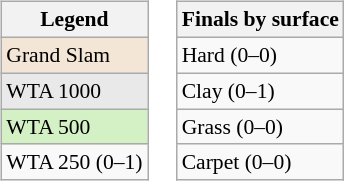<table>
<tr valign=top>
<td><br><table class=wikitable style="font-size:90%;">
<tr>
<th>Legend</th>
</tr>
<tr>
<td style="background:#f3e6d7;">Grand Slam</td>
</tr>
<tr>
<td style="background:#e9e9e9;">WTA 1000</td>
</tr>
<tr>
<td style="background:#d4f1c5;">WTA 500</td>
</tr>
<tr>
<td>WTA 250 (0–1)</td>
</tr>
</table>
</td>
<td><br><table class=wikitable style="font-size:90%;">
<tr>
<th>Finals by surface</th>
</tr>
<tr>
<td>Hard (0–0)</td>
</tr>
<tr>
<td>Clay (0–1)</td>
</tr>
<tr>
<td>Grass (0–0)</td>
</tr>
<tr>
<td>Carpet (0–0)</td>
</tr>
</table>
</td>
</tr>
</table>
